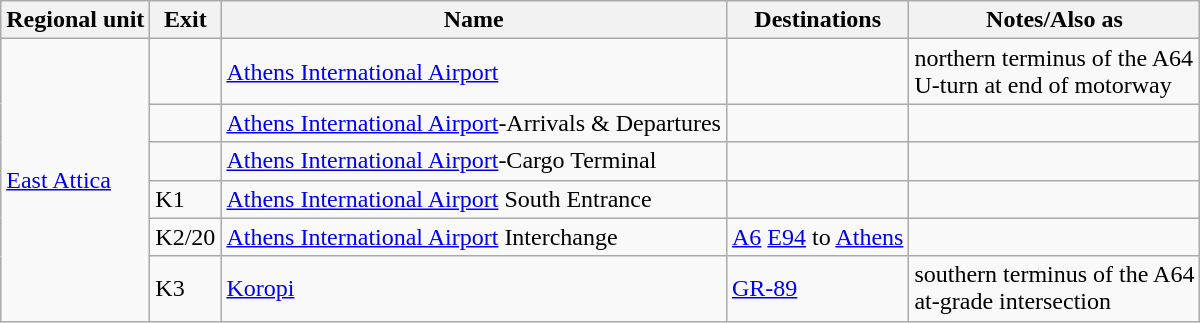<table class="wikitable collapsible uncollapsed">
<tr>
<th scope="col">Regional unit</th>
<th scope="col">Exit</th>
<th scope="col">Name</th>
<th scope="col">Destinations</th>
<th scope="col">Notes/Also as</th>
</tr>
<tr>
<td rowspan= 6><a href='#'>East Attica</a></td>
<td></td>
<td><a href='#'>Athens International Airport</a></td>
<td></td>
<td>northern terminus of the A64<br>U-turn at end of motorway</td>
</tr>
<tr>
<td></td>
<td><a href='#'>Athens International Airport</a>-Arrivals & Departures</td>
<td></td>
<td></td>
</tr>
<tr>
<td></td>
<td><a href='#'>Athens International Airport</a>-Cargo Terminal</td>
<td></td>
<td></td>
</tr>
<tr>
<td>K1</td>
<td><a href='#'>Athens International Airport</a> South Entrance</td>
<td></td>
<td></td>
</tr>
<tr>
<td>K2/20</td>
<td><a href='#'>Athens International Airport</a> Interchange</td>
<td> <a href='#'>A6</a>  <a href='#'>E94</a> to <a href='#'>Athens</a></td>
<td></td>
</tr>
<tr>
<td>K3</td>
<td><a href='#'>Koropi</a></td>
<td> <a href='#'>GR-89</a></td>
<td>southern terminus of the A64<br>at-grade intersection</td>
</tr>
</table>
